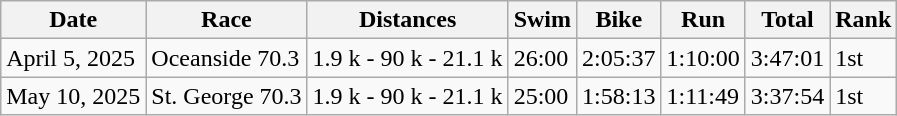<table class="wikitable">
<tr>
<th>Date</th>
<th>Race</th>
<th>Distances</th>
<th>Swim</th>
<th>Bike</th>
<th>Run</th>
<th>Total</th>
<th>Rank</th>
</tr>
<tr>
<td>April 5, 2025</td>
<td>Oceanside 70.3</td>
<td>1.9 k - 90 k - 21.1 k</td>
<td>26:00</td>
<td>2:05:37</td>
<td>1:10:00</td>
<td>3:47:01</td>
<td>1st</td>
</tr>
<tr>
<td>May 10, 2025</td>
<td>St. George 70.3</td>
<td>1.9 k - 90 k - 21.1 k</td>
<td>25:00</td>
<td>1:58:13</td>
<td>1:11:49</td>
<td>3:37:54</td>
<td>1st</td>
</tr>
</table>
